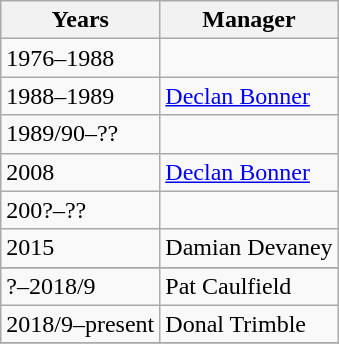<table class="wikitable">
<tr>
<th>Years</th>
<th>Manager</th>
</tr>
<tr>
<td>1976–1988</td>
<td></td>
</tr>
<tr>
<td>1988–1989</td>
<td><a href='#'>Declan Bonner</a></td>
</tr>
<tr>
<td>1989/90–??</td>
<td></td>
</tr>
<tr>
<td> 2008</td>
<td><a href='#'>Declan Bonner</a></td>
</tr>
<tr>
<td>200?–??</td>
<td></td>
</tr>
<tr>
<td>2015</td>
<td>Damian Devaney</td>
</tr>
<tr>
</tr>
<tr>
<td>?–2018/9</td>
<td>Pat Caulfield</td>
</tr>
<tr>
<td>2018/9–present</td>
<td>Donal Trimble</td>
</tr>
<tr>
</tr>
</table>
